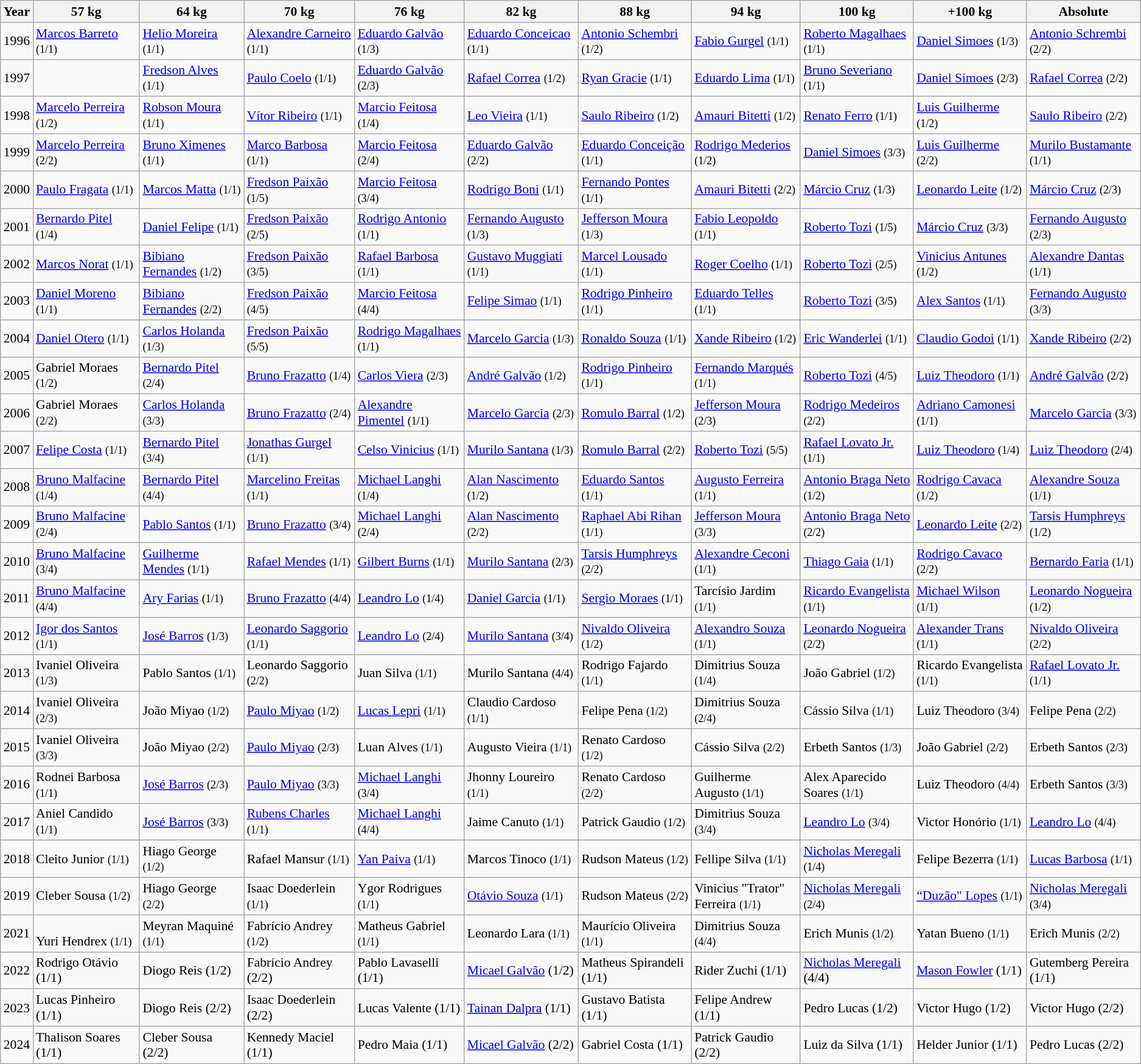<table class="wikitable sortable" style="font-size: 90%">
<tr>
<th>Year</th>
<th style="width:300px;">57 kg</th>
<th width=275>64 kg</th>
<th width=300>70 kg</th>
<th width=300>76 kg</th>
<th width=300>82 kg</th>
<th width=300>88 kg</th>
<th width=300>94 kg</th>
<th width=300>100 kg</th>
<th width=300>+100 kg</th>
<th width=300>Absolute</th>
</tr>
<tr>
<td>1996</td>
<td> <a href='#'>Marcos Barreto</a> <small>(1/1)</small></td>
<td> <a href='#'>Helio Moreira</a> <small>(1/1)</small></td>
<td> <a href='#'>Alexandre Carneiro</a> <small>(1/1)</small></td>
<td> <a href='#'>Eduardo Galvão</a> <small>(1/3)</small></td>
<td> <a href='#'>Eduardo Conceicao</a> <small>(1/1)</small></td>
<td> <a href='#'>Antonio Schembri</a> <small>(1/2)</small></td>
<td> <a href='#'>Fabio Gurgel</a> <small>(1/1)</small></td>
<td> <a href='#'>Roberto Magalhaes</a> <small>(1/1)</small></td>
<td> <a href='#'>Daniel Simoes</a> <small>(1/3)</small></td>
<td> <a href='#'>Antonio Schrembi</a> <small>(2/2)</small></td>
</tr>
<tr>
<td>1997</td>
<td></td>
<td><a href='#'>Fredson Alves</a>  <small>(1/1)</small></td>
<td> <a href='#'>Paulo Coelo</a> <small>(1/1)</small></td>
<td> <a href='#'>Eduardo Galvão</a> <small>(2/3)</small></td>
<td> <a href='#'>Rafael Correa</a> <small>(1/2)</small></td>
<td> <a href='#'>Ryan Gracie</a> <small>(1/1)</small></td>
<td> <a href='#'>Eduardo Lima</a> <small>(1/1)</small></td>
<td> <a href='#'>Bruno Severiano</a> <small>(1/1)</small></td>
<td> <a href='#'>Daniel Simoes</a> <small>(2/3)</small></td>
<td> <a href='#'>Rafael Correa</a> <small>(2/2)</small></td>
</tr>
<tr>
<td>1998</td>
<td> <a href='#'>Marcelo Perreira</a> <small>(1/2)</small></td>
<td> <a href='#'>Robson Moura</a> <small>(1/1)</small></td>
<td> <a href='#'>Vítor Ribeiro</a> <small>(1/1)</small></td>
<td> <a href='#'>Marcio Feitosa</a> <small>(1/4)</small></td>
<td> <a href='#'>Leo Vieira</a> <small>(1/1)</small></td>
<td> <a href='#'>Saulo Ribeiro</a> <small>(1/2)</small></td>
<td> <a href='#'>Amauri Bitetti</a> <small>(1/2)</small></td>
<td> <a href='#'>Renato Ferro</a> <small>(1/1)</small></td>
<td> <a href='#'>Luis Guilherme</a> <small>(1/2)</small></td>
<td> <a href='#'>Saulo Ribeiro</a> <small>(2/2)</small></td>
</tr>
<tr>
<td>1999</td>
<td> <a href='#'>Marcelo Perreira</a> <small>(2/2)</small></td>
<td> <a href='#'>Bruno Ximenes</a> <small>(1/1)</small></td>
<td> <a href='#'>Marco Barbosa</a> <small>(1/1)</small></td>
<td> <a href='#'>Marcio Feitosa</a> <small>(2/4)</small></td>
<td> <a href='#'>Eduardo Galvão</a> <small>(2/2)</small></td>
<td> <a href='#'>Eduardo Conceição</a> <small>(1/1)</small></td>
<td> <a href='#'>Rodrigo Mederios</a> <small>(1/2)</small></td>
<td> <a href='#'>Daniel Simoes</a> <small>(3/3)</small></td>
<td> <a href='#'>Luis Guilherme</a> <small>(2/2)</small></td>
<td> <a href='#'>Murilo Bustamante</a> <small>(1/1)</small></td>
</tr>
<tr>
<td>2000</td>
<td> <a href='#'>Paulo Fragata</a> <small>(1/1)</small></td>
<td> <a href='#'>Marcos Matta</a> <small>(1/1)</small></td>
<td> <a href='#'>Fredson Paixão</a> <small>(1/5)</small></td>
<td> <a href='#'>Marcio Feitosa</a> <small>(3/4)</small></td>
<td> <a href='#'>Rodrigo Boni</a> <small>(1/1)</small></td>
<td> <a href='#'>Fernando Pontes</a> <small>(1/1)</small></td>
<td> <a href='#'>Amauri Bitetti</a> <small>(2/2)</small></td>
<td> <a href='#'>Márcio Cruz</a> <small>(1/3)</small></td>
<td> <a href='#'>Leonardo Leite</a> <small>(1/2)</small></td>
<td> <a href='#'>Márcio Cruz</a> <small>(2/3)</small></td>
</tr>
<tr>
<td>2001</td>
<td> <a href='#'>Bernardo Pitel</a> <small>(1/4)</small></td>
<td> <a href='#'>Daniel Felipe</a> <small>(1/1)</small></td>
<td> <a href='#'>Fredson Paixão</a> <small>(2/5)</small></td>
<td> <a href='#'>Rodrigo Antonio</a> <small>(1/1)</small></td>
<td> <a href='#'>Fernando Augusto</a> <small>(1/3)</small></td>
<td> <a href='#'>Jefferson Moura</a> <small>(1/3)</small></td>
<td> <a href='#'>Fabio Leopoldo</a> <small>(1/1)</small></td>
<td> <a href='#'>Roberto Tozi</a> <small>(1/5)</small></td>
<td> <a href='#'>Márcio Cruz</a> <small>(3/3)</small></td>
<td> <a href='#'>Fernando Augusto</a> <small>(2/3)</small></td>
</tr>
<tr>
<td>2002</td>
<td> <a href='#'>Marcos Norat</a> <small>(1/1)</small></td>
<td> <a href='#'>Bibiano Fernandes</a> <small>(1/2)</small></td>
<td> <a href='#'>Fredson Paixão</a> <small>(3/5)</small></td>
<td> <a href='#'>Rafael Barbosa</a> <small>(1/1)</small></td>
<td> <a href='#'>Gustavo Muggiati</a> <small>(1/1)</small></td>
<td> <a href='#'>Marcel Lousado</a> <small>(1/1)</small></td>
<td> <a href='#'>Roger Coelho</a> <small>(1/1)</small></td>
<td> <a href='#'>Roberto Tozi</a> <small>(2/5)</small></td>
<td> <a href='#'>Vinicius Antunes</a> <small>(1/2)</small></td>
<td> <a href='#'>Alexandre Dantas</a> <small>(1/1)</small></td>
</tr>
<tr>
<td>2003</td>
<td> <a href='#'>Daniel Moreno</a> <small>(1/1)</small></td>
<td> <a href='#'>Bibiano Fernandes</a> <small>(2/2)</small></td>
<td> <a href='#'>Fredson Paixão</a> <small>(4/5)</small></td>
<td> <a href='#'>Marcio Feitosa</a> <small>(4/4)</small></td>
<td> <a href='#'>Felipe Simao</a> <small>(1/1)</small></td>
<td> <a href='#'>Rodrigo Pinheiro</a> <small>(1/1)</small></td>
<td> <a href='#'>Eduardo Telles</a> <small>(1/1)</small></td>
<td> <a href='#'>Roberto Tozi</a> <small>(3/5)</small></td>
<td> <a href='#'>Alex Santos</a> <small>(1/1)</small></td>
<td> <a href='#'>Fernando Augusto</a> <small>(3/3)</small></td>
</tr>
<tr>
<td>2004</td>
<td> <a href='#'>Daniel Otero</a> <small>(1/1)</small></td>
<td> <a href='#'>Carlos Holanda</a> <small>(1/3)</small></td>
<td> <a href='#'>Fredson Paixão</a> <small>(5/5)</small></td>
<td> <a href='#'>Rodrigo Magalhaes</a> <small>(1/1)</small></td>
<td> <a href='#'>Marcelo Garcia</a> <small>(1/3)</small></td>
<td> <a href='#'>Ronaldo Souza</a> <small>(1/1)</small></td>
<td> <a href='#'>Xande Ribeiro</a> <small>(1/2)</small></td>
<td> <a href='#'>Eric Wanderlei</a> <small>(1/1)</small></td>
<td> <a href='#'>Claudio Godoi</a> <small>(1/1)</small></td>
<td> <a href='#'>Xande Ribeiro</a> <small>(2/2)</small></td>
</tr>
<tr>
<td>2005</td>
<td> Gabriel Moraes <small>(1/2)</small></td>
<td> <a href='#'>Bernardo Pitel</a> <small>(2/4)</small></td>
<td> <a href='#'>Bruno Frazatto</a> <small>(1/4)</small></td>
<td> <a href='#'>Carlos Viera</a> <small>(2/3)</small></td>
<td> <a href='#'>André Galvão</a> <small>(1/2)</small></td>
<td> <a href='#'>Rodrigo Pinheiro</a> <small>(1/1)</small></td>
<td> <a href='#'>Fernando Marqués</a> <small>(1/1)</small></td>
<td> <a href='#'>Roberto Tozi</a> <small>(4/5)</small></td>
<td> <a href='#'>Luiz Theodoro</a> <small>(1/1)</small></td>
<td> <a href='#'>André Galvão</a> <small>(2/2)</small></td>
</tr>
<tr>
<td>2006</td>
<td> Gabriel Moraes <small>(2/2)</small></td>
<td> <a href='#'>Carlos Holanda</a> <small>(3/3)</small></td>
<td> <a href='#'>Bruno Frazatto</a> <small>(2/4)</small></td>
<td> <a href='#'>Alexandre Pimentel</a> <small>(1/1)</small></td>
<td> <a href='#'>Marcelo Garcia</a> <small>(2/3)</small></td>
<td> <a href='#'>Romulo Barral</a> <small>(1/2)</small></td>
<td> <a href='#'>Jefferson Moura</a> <small>(2/3)</small></td>
<td> <a href='#'>Rodrigo Medeiros</a> <small>(2/2)</small></td>
<td> <a href='#'>Adriano Camonesi</a> <small>(1/1)</small></td>
<td> <a href='#'>Marcelo Garcia</a> <small>(3/3)</small></td>
</tr>
<tr>
<td>2007</td>
<td> <a href='#'>Felipe Costa</a> <small>(1/1)</small></td>
<td> <a href='#'>Bernardo Pitel</a> <small>(3/4)</small></td>
<td> <a href='#'>Jonathas Gurgel</a> <small>(1/1)</small></td>
<td> <a href='#'>Celso Vinicius</a> <small>(1/1)</small></td>
<td> <a href='#'>Murilo Santana</a> <small>(1/3)</small></td>
<td> <a href='#'>Romulo Barral</a> <small>(2/2)</small></td>
<td> <a href='#'>Roberto Tozi</a> <small>(5/5)</small></td>
<td> <a href='#'>Rafael Lovato Jr.</a> <small>(1/1)</small></td>
<td> <a href='#'>Luiz Theodoro</a> <small>(1/4)</small></td>
<td> <a href='#'>Luiz Theodoro</a> <small>(2/4)</small></td>
</tr>
<tr>
<td>2008</td>
<td> <a href='#'>Bruno Malfacine</a> <small>(1/4)</small></td>
<td> <a href='#'>Bernardo Pitel</a> <small>(4/4)</small></td>
<td> <a href='#'>Marcelino Freitas</a> <small>(1/1)</small></td>
<td> <a href='#'>Michael Langhi</a> <small>(1/4)</small></td>
<td> <a href='#'>Alan Nascimento</a> <small>(1/2)</small></td>
<td> <a href='#'>Eduardo Santos</a> <small>(1/1)</small></td>
<td> <a href='#'>Augusto Ferreira</a> <small>(1/1)</small></td>
<td> <a href='#'>Antonio Braga Neto</a> <small>(1/2)</small></td>
<td> <a href='#'>Rodrigo Cavaca</a> <small>(1/2)</small></td>
<td> <a href='#'>Alexandre Souza</a> <small>(1/1)</small></td>
</tr>
<tr>
<td>2009</td>
<td> <a href='#'>Bruno Malfacine</a> <small>(2/4)</small></td>
<td> <a href='#'>Pablo Santos</a> <small>(1/1)</small></td>
<td> <a href='#'>Bruno Frazatto</a> <small>(3/4)</small></td>
<td> <a href='#'>Michael Langhi</a> <small>(2/4)</small></td>
<td> <a href='#'>Alan Nascimento</a> <small>(2/2)</small></td>
<td> <a href='#'>Raphael Abi Rihan</a> <small>(1/1)</small></td>
<td> <a href='#'>Jefferson Moura</a> <small>(3/3)</small></td>
<td> <a href='#'>Antonio Braga Neto</a> <small>(2/2)</small></td>
<td> <a href='#'>Leonardo Leite</a> <small>(2/2)</small></td>
<td> <a href='#'>Tarsis Humphreys</a> <small>(1/2)</small></td>
</tr>
<tr>
<td>2010</td>
<td> <a href='#'>Bruno Malfacine</a> <small>(3/4)</small></td>
<td> <a href='#'>Guilherme Mendes</a> <small>(1/1)</small></td>
<td> <a href='#'>Rafael Mendes</a> <small>(1/1)</small></td>
<td> <a href='#'>Gilbert Burns</a> <small>(1/1)</small></td>
<td> <a href='#'>Murilo Santana</a> <small>(2/3)</small></td>
<td> <a href='#'>Tarsis Humphreys</a> <small>(2/2)</small></td>
<td> <a href='#'>Alexandre Ceconi</a> <small>(1/1)</small></td>
<td> <a href='#'>Thiago Gaia</a> <small>(1/1)</small></td>
<td> <a href='#'>Rodrigo Cavaco</a> <small>(2/2)</small></td>
<td> <a href='#'>Bernardo Faria</a> <small>(1/1)</small></td>
</tr>
<tr>
<td>2011</td>
<td> <a href='#'>Bruno Malfacine</a> <small>(4/4)</small></td>
<td> <a href='#'>Ary Farias</a> <small>(1/1)</small></td>
<td> <a href='#'>Bruno Frazatto</a> <small>(4/4)</small></td>
<td> <a href='#'>Leandro Lo</a> <small>(1/4)</small></td>
<td> <a href='#'>Daniel Garcia</a> <small>(1/1)</small></td>
<td> <a href='#'>Sergio Moraes</a> <small>(1/1)</small></td>
<td> Tarcísio Jardim <small>(1/1)</small></td>
<td> <a href='#'>Ricardo Evangelista</a> <small>(1/1)</small></td>
<td> <a href='#'>Michael Wilson</a> <small>(1/1)</small></td>
<td> <a href='#'>Leonardo Nogueira</a> <small>(1/2)</small></td>
</tr>
<tr>
<td>2012</td>
<td> <a href='#'>Igor dos Santos</a> <small>(1/1)</small></td>
<td> <a href='#'>José Barros</a> <small>(1/3)</small></td>
<td> <a href='#'>Leonardo Saggorio</a> <small>(1/1)</small></td>
<td> <a href='#'>Leandro Lo</a> <small>(2/4)</small></td>
<td> <a href='#'>Murilo Santana</a> <small>(3/4)</small></td>
<td> <a href='#'>Nivaldo Oliveira</a> <small>(1/2)</small></td>
<td> <a href='#'>Alexandro Souza</a> <small>(1/1)</small></td>
<td> <a href='#'>Leonardo Nogueira</a> <small>(2/2)</small></td>
<td> <a href='#'>Alexander Trans</a> <small>(1/1)</small></td>
<td> <a href='#'>Nivaldo Oliveira</a> <small>(2/2)</small></td>
</tr>
<tr>
<td>2013</td>
<td> Ivaniel Oliveira <small>(1/3)</small></td>
<td> Pablo Santos <small>(1/1)</small></td>
<td> Leonardo Saggorio <small>(2/2)</small></td>
<td> Juan Silva <small>(1/1)</small></td>
<td> Murilo Santana <small>(4/4)</small></td>
<td> Rodrigo Fajardo <small>(1/1)</small></td>
<td> Dimitrius Souza <small>(1/4)</small></td>
<td> João Gabriel <small>(1/2)</small></td>
<td> Ricardo Evangelista <small>(1/1)</small></td>
<td> <a href='#'>Rafael Lovato Jr.</a> <small>(1/1)</small></td>
</tr>
<tr>
<td>2014</td>
<td> Ivaniel Oliveira <small>(2/3)</small></td>
<td> João Miyao <small>(1/2)</small></td>
<td> <a href='#'>Paulo Miyao</a> <small>(1/2)</small></td>
<td> <a href='#'>Lucas Lepri</a> <small>(1/1)</small></td>
<td> Claudio Cardoso <small>(1/1)</small></td>
<td> Felipe Pena <small>(1/2)</small></td>
<td> Dimitrius Souza <small>(2/4)</small></td>
<td> Cássio Silva <small>(1/1)</small></td>
<td> Luiz Theodoro <small>(3/4)</small></td>
<td> Felipe Pena <small>(2/2)</small></td>
</tr>
<tr>
<td>2015</td>
<td> Ivaniel Oliveira <small>(3/3)</small></td>
<td> João Miyao <small>(2/2)</small></td>
<td> <a href='#'>Paulo Miyao</a> <small>(2/3)</small></td>
<td> Luan Alves <small>(1/1)</small></td>
<td> Augusto Vieira <small>(1/1)</small></td>
<td> Renato Cardoso <small>(1/2)</small></td>
<td> Cássio Silva <small>(2/2)</small></td>
<td> Erbeth Santos <small>(1/3)</small></td>
<td> João Gabriel <small>(2/2)</small></td>
<td> Erbeth Santos <small>(2/3)</small></td>
</tr>
<tr>
<td>2016</td>
<td> Rodnei Barbosa <small>(1/1)</small></td>
<td> <a href='#'>José Barros</a> <small>(2/3)</small></td>
<td> <a href='#'>Paulo Miyao</a> <small>(3/3)</small></td>
<td> <a href='#'>Michael Langhi</a> <small>(3/4)</small></td>
<td> Jhonny Loureiro <small>(1/1)</small></td>
<td> Renato Cardoso <small>(2/2)</small></td>
<td> Guilherme Augusto <small>(1/1)</small></td>
<td> Alex Aparecido Soares  <small>(1/1)</small></td>
<td> Luiz Theodoro <small>(4/4)</small></td>
<td> Erbeth Santos <small>(3/3)</small></td>
</tr>
<tr>
<td>2017</td>
<td> Aniel Candido <small>(1/1)</small></td>
<td> <a href='#'>José Barros</a> <small>(3/3)</small></td>
<td> <a href='#'>Rubens Charles</a> <small>(1/1)</small></td>
<td> <a href='#'>Michael Langhi</a> <small>(4/4)</small></td>
<td> Jaime Canuto <small>(1/1)</small></td>
<td> Patrick Gaudio <small>(1/2)</small></td>
<td> Dimitrius Souza <small>(3/4)</small></td>
<td> <a href='#'>Leandro Lo</a>  <small>(3/4)</small></td>
<td> Victor Honório <small>(1/1)</small></td>
<td> <a href='#'>Leandro Lo</a> <small>(4/4)</small></td>
</tr>
<tr>
<td>2018</td>
<td> Cleito Junior <small>(1/1)</small></td>
<td> Hiago George <small>(1/2)</small></td>
<td> Rafael Mansur <small>(1/1)</small></td>
<td> <a href='#'>Yan Paiva</a> <small>(1/1)</small></td>
<td> Marcos Tinoco <small>(1/1)</small></td>
<td> Rudson Mateus  <small>(1/2)</small></td>
<td> Fellipe Silva <small>(1/1)</small></td>
<td> <a href='#'>Nicholas Meregali</a>  <small>(1/4)</small></td>
<td> Felipe Bezerra  <small>(1/1)</small></td>
<td> <a href='#'>Lucas Barbosa</a> <small>(1/1)</small></td>
</tr>
<tr>
<td>2019</td>
<td> Cleber Sousa <small>(1/2)</small></td>
<td> Hiago George <small>(2/2)</small></td>
<td> Isaac Doederlein <small>(1/1)</small></td>
<td> Ygor Rodrigues <small>(1/1)</small></td>
<td> <a href='#'>Otávio Souza</a> <small>(1/1)</small></td>
<td> Rudson Mateus  <small>(2/2)</small></td>
<td> Vinicius "Trator" Ferreira <small>(1/1)</small></td>
<td> <a href='#'>Nicholas Meregali</a>  <small>(2/4)</small></td>
<td> <a href='#'>“Duzão" Lopes</a>  <small>(1/1)</small></td>
<td> <a href='#'>Nicholas Meregali</a>  <small>(3/4)</small></td>
</tr>
<tr>
<td>2021</td>
<td><br> Yuri Hendrex <small>(1/1)</small></td>
<td> Meyran Maquiné <small>(1/1)</small></td>
<td> Fabrício Andrey <small>(1/2)</small></td>
<td> Matheus Gabriel <small>(1/1)</small></td>
<td> Leonardo Lara <small>(1/1)</small></td>
<td> Maurício Oliveira  <small>(1/1)</small></td>
<td> Dimitrius Souza <small>(4/4)</small></td>
<td> Erich Munis  <small>(1/2)</small></td>
<td> Yatan Bueno  <small>(1/1)</small></td>
<td> Erich Munis <small>(2/2)</small></td>
</tr>
<tr>
<td>2022</td>
<td> Rodrigo Otávio (1/1)</td>
<td> Diogo Reis (1/2)</td>
<td> Fabrício Andrey (2/2)</td>
<td> Pablo Lavaselli (1/1)</td>
<td> <a href='#'>Micael Galvão</a> (1/2)</td>
<td> Matheus Spirandeli (1/1)</td>
<td> Rider Zuchi (1/1)</td>
<td>  <a href='#'>Nicholas Meregali</a> (4/4)</td>
<td> <a href='#'>Mason Fowler</a> (1/1)</td>
<td> Gutemberg Pereira (1/1)</td>
</tr>
<tr>
<td>2023</td>
<td> Lucas Pinheiro (1/1)</td>
<td> Diogo Reis (2/2)</td>
<td> Isaac Doederlein (2/2)</td>
<td> Lucas Valente (1/1)</td>
<td> <a href='#'>Tainan Dalpra</a> (1/1)</td>
<td> Gustavo Batista (1/1)</td>
<td> Felipe Andrew (1/1)</td>
<td>  Pedro Lucas (1/2)</td>
<td> Victor Hugo (1/2)</td>
<td> Victor Hugo (2/2)</td>
</tr>
<tr>
<td>2024</td>
<td> Thalison Soares (1/1)</td>
<td> Cleber Sousa (2/2)</td>
<td> Kennedy Maciel (1/1)</td>
<td> Pedro Maia (1/1)</td>
<td> <a href='#'>Micael Galvão</a> (2/2)</td>
<td> Gabriel Costa (1/1)</td>
<td> Patrick Gaudio (2/2)</td>
<td>  Luiz da Silva (1/1)</td>
<td> Helder Junior (1/1)</td>
<td> Pedro Lucas (2/2)</td>
</tr>
</table>
